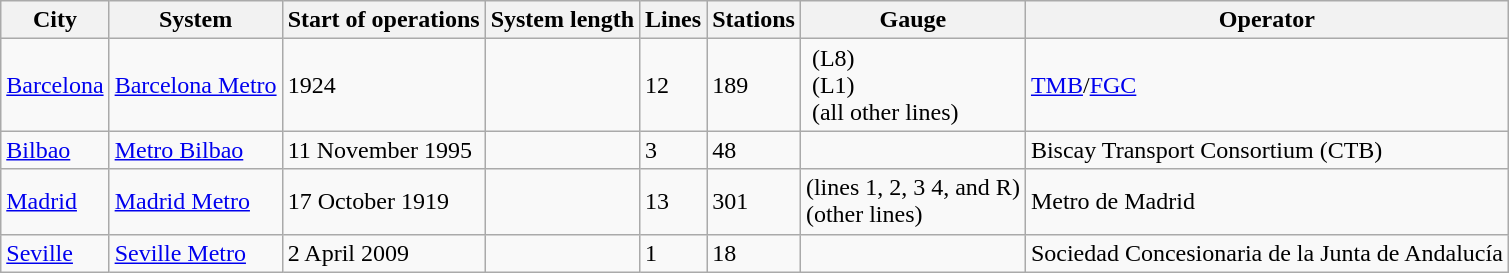<table class="wikitable sortable">
<tr>
<th>City</th>
<th>System</th>
<th>Start of operations</th>
<th>System length</th>
<th>Lines</th>
<th>Stations</th>
<th>Gauge</th>
<th>Operator</th>
</tr>
<tr>
<td><a href='#'>Barcelona</a></td>
<td><a href='#'>Barcelona Metro</a></td>
<td>1924</td>
<td></td>
<td>12</td>
<td>189</td>
<td> (L8) <br>  (L1) <br>  (all other lines)</td>
<td><a href='#'>TMB</a>/<a href='#'>FGC</a></td>
</tr>
<tr>
<td><a href='#'>Bilbao</a></td>
<td><a href='#'>Metro Bilbao</a></td>
<td>11 November 1995</td>
<td></td>
<td>3</td>
<td>48</td>
<td></td>
<td>Biscay Transport Consortium (CTB)</td>
</tr>
<tr>
<td><a href='#'>Madrid</a></td>
<td><a href='#'>Madrid Metro</a></td>
<td>17 October 1919</td>
<td></td>
<td>13</td>
<td>301</td>
<td> (lines 1, 2, 3 4, and R) <br>  (other lines)</td>
<td>Metro de Madrid</td>
</tr>
<tr>
<td><a href='#'>Seville</a></td>
<td><a href='#'>Seville Metro</a></td>
<td>2 April 2009</td>
<td></td>
<td>1</td>
<td>18</td>
<td></td>
<td>Sociedad Concesionaria de la Junta de Andalucía</td>
</tr>
</table>
